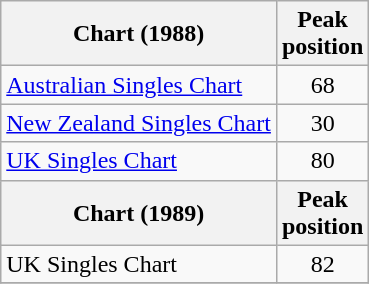<table class="wikitable">
<tr>
<th align="left">Chart (1988)</th>
<th align="left">Peak<br>position</th>
</tr>
<tr>
<td align="left"><a href='#'>Australian Singles Chart</a></td>
<td align="center">68</td>
</tr>
<tr>
<td align="left"><a href='#'>New Zealand Singles Chart</a></td>
<td align="center">30</td>
</tr>
<tr>
<td align="left"><a href='#'>UK Singles Chart</a></td>
<td align="center">80</td>
</tr>
<tr>
<th align="left">Chart (1989)</th>
<th align="left">Peak<br>position</th>
</tr>
<tr>
<td align="left">UK Singles Chart</td>
<td align="center">82</td>
</tr>
<tr>
</tr>
</table>
